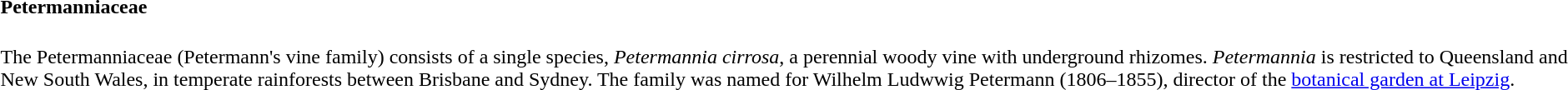<table>
<tr>
<td><br><h4>Petermanniaceae</h4>
The Petermanniaceae (Petermann's vine family) consists of a single species, <em>Petermannia cirrosa</em>, a perennial woody vine with underground rhizomes. <em>Petermannia</em> is restricted to Queensland and New South Wales, in temperate rainforests between Brisbane and Sydney. The family was  named for Wilhelm Ludwwig Petermann (1806–1855), director of the <a href='#'>botanical garden at Leipzig</a>.</td>
</tr>
</table>
